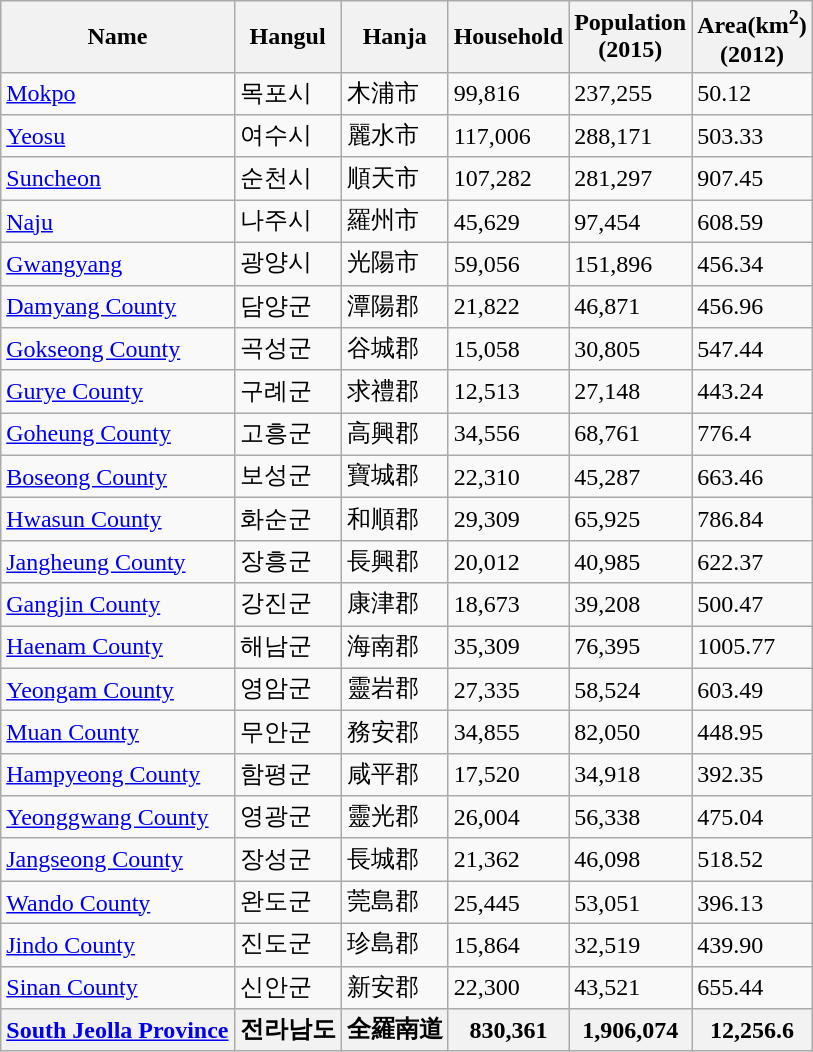<table class="wikitable sortable">
<tr>
<th>Name</th>
<th>Hangul</th>
<th>Hanja</th>
<th>Household</th>
<th>Population<br>(2015)</th>
<th>Area(km<sup>2</sup>)<br>(2012)</th>
</tr>
<tr>
<td><a href='#'>Mokpo</a></td>
<td>목포시</td>
<td>木浦市</td>
<td>99,816</td>
<td>237,255</td>
<td>50.12</td>
</tr>
<tr>
<td><a href='#'>Yeosu</a></td>
<td>여수시</td>
<td>麗水市</td>
<td>117,006</td>
<td>288,171</td>
<td>503.33</td>
</tr>
<tr>
<td><a href='#'>Suncheon</a></td>
<td>순천시</td>
<td>順天市</td>
<td>107,282</td>
<td>281,297</td>
<td>907.45</td>
</tr>
<tr>
<td><a href='#'>Naju</a></td>
<td>나주시</td>
<td>羅州市</td>
<td>45,629</td>
<td>97,454</td>
<td>608.59</td>
</tr>
<tr>
<td><a href='#'>Gwangyang</a></td>
<td>광양시</td>
<td>光陽市</td>
<td>59,056</td>
<td>151,896</td>
<td>456.34</td>
</tr>
<tr>
<td><a href='#'>Damyang County</a></td>
<td>담양군</td>
<td>潭陽郡</td>
<td>21,822</td>
<td>46,871</td>
<td>456.96</td>
</tr>
<tr>
<td><a href='#'>Gokseong County</a></td>
<td>곡성군</td>
<td>谷城郡</td>
<td>15,058</td>
<td>30,805</td>
<td>547.44</td>
</tr>
<tr>
<td><a href='#'>Gurye County</a></td>
<td>구례군</td>
<td>求禮郡</td>
<td>12,513</td>
<td>27,148</td>
<td>443.24</td>
</tr>
<tr>
<td><a href='#'>Goheung County</a></td>
<td>고흥군</td>
<td>高興郡</td>
<td>34,556</td>
<td>68,761</td>
<td>776.4</td>
</tr>
<tr>
<td><a href='#'>Boseong County</a></td>
<td>보성군</td>
<td>寶城郡</td>
<td>22,310</td>
<td>45,287</td>
<td>663.46</td>
</tr>
<tr>
<td><a href='#'>Hwasun County</a></td>
<td>화순군</td>
<td>和順郡</td>
<td>29,309</td>
<td>65,925</td>
<td>786.84</td>
</tr>
<tr>
<td><a href='#'>Jangheung County</a></td>
<td>장흥군</td>
<td>長興郡</td>
<td>20,012</td>
<td>40,985</td>
<td>622.37</td>
</tr>
<tr>
<td><a href='#'>Gangjin County</a></td>
<td>강진군</td>
<td>康津郡</td>
<td>18,673</td>
<td>39,208</td>
<td>500.47</td>
</tr>
<tr>
<td><a href='#'>Haenam County</a></td>
<td>해남군</td>
<td>海南郡</td>
<td>35,309</td>
<td>76,395</td>
<td>1005.77</td>
</tr>
<tr>
<td><a href='#'>Yeongam County</a></td>
<td>영암군</td>
<td>靈岩郡</td>
<td>27,335</td>
<td>58,524</td>
<td>603.49</td>
</tr>
<tr>
<td><a href='#'>Muan County</a></td>
<td>무안군</td>
<td>務安郡</td>
<td>34,855</td>
<td>82,050</td>
<td>448.95</td>
</tr>
<tr>
<td><a href='#'>Hampyeong County</a></td>
<td>함평군</td>
<td>咸平郡</td>
<td>17,520</td>
<td>34,918</td>
<td>392.35</td>
</tr>
<tr>
<td><a href='#'>Yeonggwang County</a></td>
<td>영광군</td>
<td>靈光郡</td>
<td>26,004</td>
<td>56,338</td>
<td>475.04</td>
</tr>
<tr>
<td><a href='#'>Jangseong County</a></td>
<td>장성군</td>
<td>長城郡</td>
<td>21,362</td>
<td>46,098</td>
<td>518.52</td>
</tr>
<tr>
<td><a href='#'>Wando County</a></td>
<td>완도군</td>
<td>莞島郡</td>
<td>25,445</td>
<td>53,051</td>
<td>396.13</td>
</tr>
<tr>
<td><a href='#'>Jindo County</a></td>
<td>진도군</td>
<td>珍島郡</td>
<td>15,864</td>
<td>32,519</td>
<td>439.90</td>
</tr>
<tr>
<td><a href='#'>Sinan County</a></td>
<td>신안군</td>
<td>新安郡</td>
<td>22,300</td>
<td>43,521</td>
<td>655.44</td>
</tr>
<tr>
<th><a href='#'>South Jeolla Province</a></th>
<th>전라남도</th>
<th>全羅南道</th>
<th>830,361</th>
<th>1,906,074</th>
<th>12,256.6</th>
</tr>
</table>
